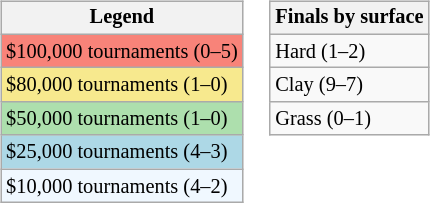<table>
<tr valign=top>
<td><br><table class=wikitable style=font-size:85%>
<tr>
<th>Legend</th>
</tr>
<tr style=background:#f88379>
<td>$100,000 tournaments (0–5)</td>
</tr>
<tr style=background:#f7e98e>
<td>$80,000 tournaments (1–0)</td>
</tr>
<tr style="background:#addfad">
<td>$50,000 tournaments (1–0)</td>
</tr>
<tr style=background:lightblue>
<td>$25,000 tournaments (4–3)</td>
</tr>
<tr style=background:#f0f8ff>
<td>$10,000 tournaments (4–2)</td>
</tr>
</table>
</td>
<td><br><table class=wikitable style=font-size:85%>
<tr>
<th>Finals by surface</th>
</tr>
<tr>
<td>Hard (1–2)</td>
</tr>
<tr>
<td>Clay (9–7)</td>
</tr>
<tr>
<td>Grass (0–1)</td>
</tr>
</table>
</td>
</tr>
</table>
